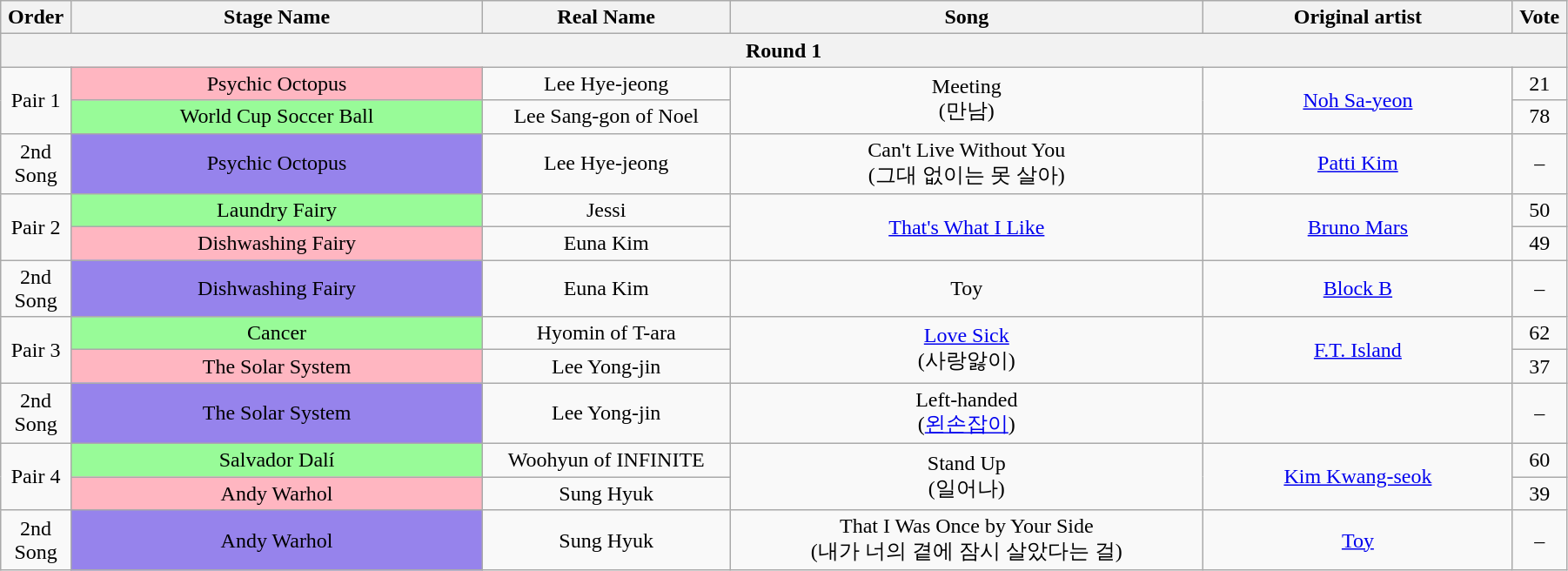<table class="wikitable" style="text-align:center; width:95%;">
<tr>
<th style="width:1%;">Order</th>
<th style="width:20%;">Stage Name</th>
<th style="width:12%;">Real Name</th>
<th style="width:23%;">Song</th>
<th style="width:15%;">Original artist</th>
<th style="width:1%;">Vote</th>
</tr>
<tr>
<th colspan=6>Round 1</th>
</tr>
<tr>
<td rowspan=2>Pair 1</td>
<td bgcolor="lightpink">Psychic Octopus</td>
<td>Lee Hye-jeong</td>
<td rowspan=2>Meeting<br>(만남)</td>
<td rowspan=2><a href='#'>Noh Sa-yeon</a></td>
<td>21</td>
</tr>
<tr>
<td bgcolor="palegreen">World Cup Soccer Ball</td>
<td>Lee Sang-gon of Noel</td>
<td>78</td>
</tr>
<tr>
<td>2nd Song</td>
<td bgcolor="#9683EC">Psychic Octopus</td>
<td>Lee Hye-jeong</td>
<td>Can't Live Without You<br>(그대 없이는 못 살아)</td>
<td><a href='#'>Patti Kim</a></td>
<td>–</td>
</tr>
<tr>
<td rowspan=2>Pair 2</td>
<td bgcolor="palegreen">Laundry Fairy</td>
<td>Jessi</td>
<td rowspan=2><a href='#'>That's What I Like</a></td>
<td rowspan=2><a href='#'>Bruno Mars</a></td>
<td>50</td>
</tr>
<tr>
<td bgcolor="lightpink">Dishwashing Fairy</td>
<td>Euna Kim</td>
<td>49</td>
</tr>
<tr>
<td>2nd Song</td>
<td bgcolor="#9683EC">Dishwashing Fairy</td>
<td>Euna Kim</td>
<td>Toy</td>
<td><a href='#'>Block B</a></td>
<td>–</td>
</tr>
<tr>
<td rowspan=2>Pair 3</td>
<td bgcolor="palegreen">Cancer</td>
<td>Hyomin of T-ara</td>
<td rowspan=2><a href='#'>Love Sick</a><br>(사랑앓이)</td>
<td rowspan=2><a href='#'>F.T. Island</a></td>
<td>62</td>
</tr>
<tr>
<td bgcolor="lightpink">The Solar System</td>
<td>Lee Yong-jin</td>
<td>37</td>
</tr>
<tr>
<td>2nd Song</td>
<td bgcolor="#9683EC">The Solar System</td>
<td>Lee Yong-jin</td>
<td>Left-handed<br>(<a href='#'>왼손잡이</a>)</td>
<td></td>
<td>–</td>
</tr>
<tr>
<td rowspan=2>Pair 4</td>
<td bgcolor="palegreen">Salvador Dalí</td>
<td>Woohyun of INFINITE</td>
<td rowspan=2>Stand Up<br>(일어나)</td>
<td rowspan=2><a href='#'>Kim Kwang-seok</a></td>
<td>60</td>
</tr>
<tr>
<td bgcolor="lightpink">Andy Warhol</td>
<td>Sung Hyuk</td>
<td>39</td>
</tr>
<tr>
<td>2nd Song</td>
<td bgcolor="#9683EC">Andy Warhol</td>
<td>Sung Hyuk</td>
<td>That I Was Once by Your Side<br>(내가 너의 곁에 잠시 살았다는 걸)</td>
<td><a href='#'>Toy</a></td>
<td>–</td>
</tr>
</table>
